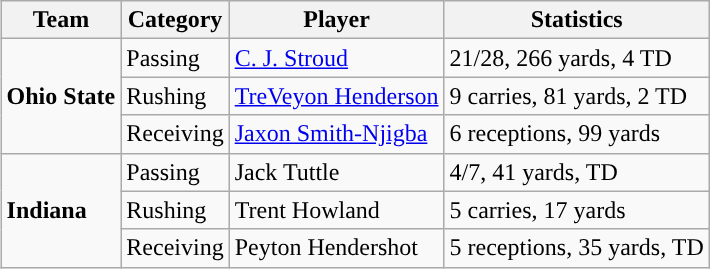<table class="wikitable" style="float: right;">
<tr>
<th>Team</th>
<th>Category</th>
<th>Player</th>
<th>Statistics</th>
</tr>
<tr>
<td rowspan=3><strong>Ohio State</strong></td>
<td>Passing</td>
<td><a href='#'>C. J. Stroud</a></td>
<td>21/28, 266 yards, 4 TD</td>
</tr>
<tr>
<td>Rushing</td>
<td><a href='#'>TreVeyon Henderson</a></td>
<td>9 carries, 81 yards, 2 TD</td>
</tr>
<tr>
<td>Receiving</td>
<td><a href='#'>Jaxon Smith-Njigba</a></td>
<td>6 receptions, 99 yards</td>
</tr>
<tr>
<td rowspan=3><strong>Indiana</strong></td>
<td>Passing</td>
<td>Jack Tuttle</td>
<td>4/7, 41 yards, TD</td>
</tr>
<tr>
<td>Rushing</td>
<td>Trent Howland</td>
<td>5 carries, 17 yards</td>
</tr>
<tr>
<td>Receiving</td>
<td>Peyton Hendershot</td>
<td>5 receptions, 35 yards, TD</td>
</tr>
</table>
